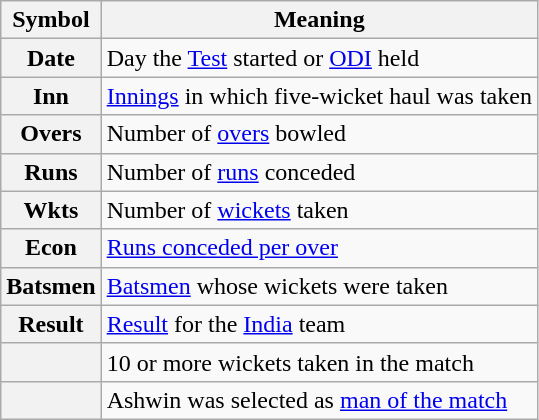<table class="wikitable">
<tr>
<th>Symbol</th>
<th>Meaning</th>
</tr>
<tr>
<th>Date</th>
<td>Day the <a href='#'>Test</a> started or <a href='#'>ODI</a> held</td>
</tr>
<tr>
<th>Inn</th>
<td><a href='#'>Innings</a> in which five-wicket haul was taken</td>
</tr>
<tr>
<th>Overs</th>
<td>Number of <a href='#'>overs</a> bowled</td>
</tr>
<tr>
<th>Runs</th>
<td>Number of <a href='#'>runs</a> conceded</td>
</tr>
<tr>
<th>Wkts</th>
<td>Number of <a href='#'>wickets</a> taken</td>
</tr>
<tr>
<th>Econ</th>
<td><a href='#'>Runs conceded per over</a></td>
</tr>
<tr>
<th>Batsmen</th>
<td><a href='#'>Batsmen</a> whose wickets were taken</td>
</tr>
<tr>
<th>Result</th>
<td><a href='#'>Result</a> for the <a href='#'>India</a> team</td>
</tr>
<tr>
<th></th>
<td>10 or more wickets taken in the match</td>
</tr>
<tr>
<th></th>
<td>Ashwin was selected as <a href='#'>man of the match</a></td>
</tr>
</table>
